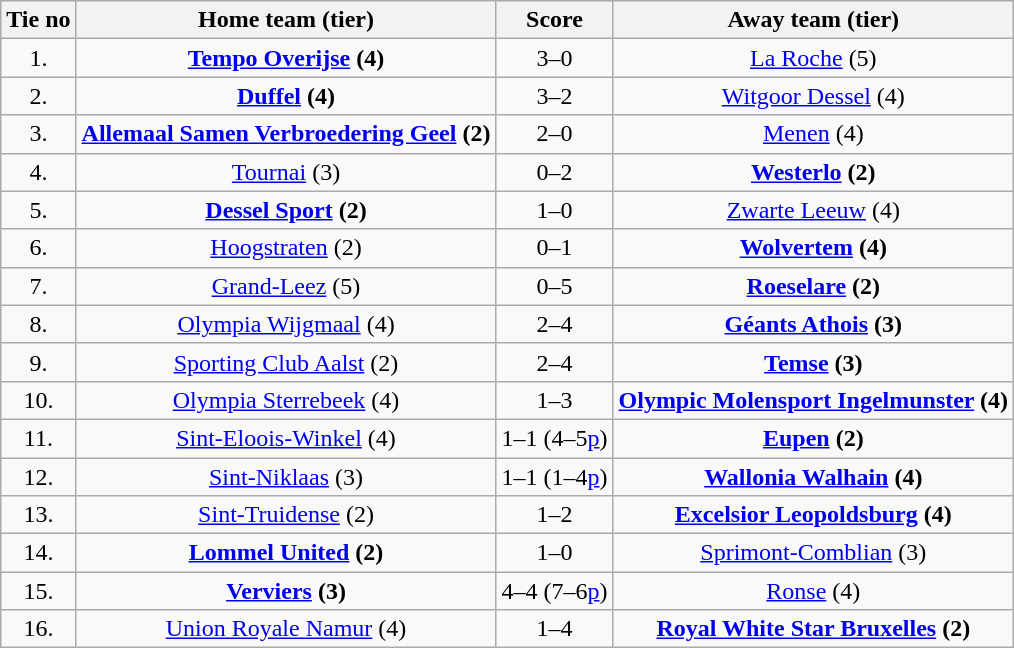<table class="wikitable" style="text-align: center">
<tr>
<th>Tie no</th>
<th>Home team (tier)</th>
<th>Score</th>
<th>Away team (tier)</th>
</tr>
<tr>
<td>1.</td>
<td><strong><a href='#'>Tempo Overijse</a> (4)</strong></td>
<td>3–0</td>
<td><a href='#'>La Roche</a> (5)</td>
</tr>
<tr>
<td>2.</td>
<td><strong><a href='#'>Duffel</a> (4)</strong></td>
<td>3–2</td>
<td><a href='#'>Witgoor Dessel</a> (4)</td>
</tr>
<tr>
<td>3.</td>
<td><strong><a href='#'>Allemaal Samen Verbroedering Geel</a> (2)</strong></td>
<td>2–0</td>
<td><a href='#'>Menen</a> (4)</td>
</tr>
<tr>
<td>4.</td>
<td><a href='#'>Tournai</a> (3)</td>
<td>0–2</td>
<td><strong><a href='#'>Westerlo</a> (2)</strong></td>
</tr>
<tr>
<td>5.</td>
<td><strong><a href='#'>Dessel Sport</a> (2)</strong></td>
<td>1–0</td>
<td><a href='#'>Zwarte Leeuw</a> (4)</td>
</tr>
<tr>
<td>6.</td>
<td><a href='#'>Hoogstraten</a> (2)</td>
<td>0–1</td>
<td><strong><a href='#'>Wolvertem</a> (4)</strong></td>
</tr>
<tr>
<td>7.</td>
<td><a href='#'>Grand-Leez</a> (5)</td>
<td>0–5</td>
<td><strong><a href='#'>Roeselare</a> (2)</strong></td>
</tr>
<tr>
<td>8.</td>
<td><a href='#'>Olympia Wijgmaal</a> (4)</td>
<td>2–4 </td>
<td><strong><a href='#'>Géants Athois</a> (3)</strong></td>
</tr>
<tr>
<td>9.</td>
<td><a href='#'>Sporting Club Aalst</a> (2)</td>
<td>2–4</td>
<td><strong><a href='#'>Temse</a> (3)</strong></td>
</tr>
<tr>
<td>10.</td>
<td><a href='#'>Olympia Sterrebeek</a> (4)</td>
<td>1–3 </td>
<td><strong><a href='#'>Olympic Molensport Ingelmunster</a> (4)</strong></td>
</tr>
<tr>
<td>11.</td>
<td><a href='#'>Sint-Eloois-Winkel</a> (4)</td>
<td>1–1 (4–5<a href='#'>p</a>)</td>
<td><strong><a href='#'>Eupen</a> (2)</strong></td>
</tr>
<tr>
<td>12.</td>
<td><a href='#'>Sint-Niklaas</a> (3)</td>
<td>1–1 (1–4<a href='#'>p</a>)</td>
<td><strong><a href='#'>Wallonia Walhain</a> (4)</strong></td>
</tr>
<tr>
<td>13.</td>
<td><a href='#'>Sint-Truidense</a> (2)</td>
<td>1–2</td>
<td><strong><a href='#'>Excelsior Leopoldsburg</a> (4)</strong></td>
</tr>
<tr>
<td>14.</td>
<td><strong><a href='#'>Lommel United</a> (2)</strong></td>
<td>1–0</td>
<td><a href='#'>Sprimont-Comblian</a> (3)</td>
</tr>
<tr>
<td>15.</td>
<td><strong><a href='#'>Verviers</a> (3)</strong></td>
<td>4–4 (7–6<a href='#'>p</a>)</td>
<td><a href='#'>Ronse</a> (4)</td>
</tr>
<tr>
<td>16.</td>
<td><a href='#'>Union Royale Namur</a> (4)</td>
<td>1–4</td>
<td><strong><a href='#'>Royal White Star Bruxelles</a> (2)</strong></td>
</tr>
</table>
